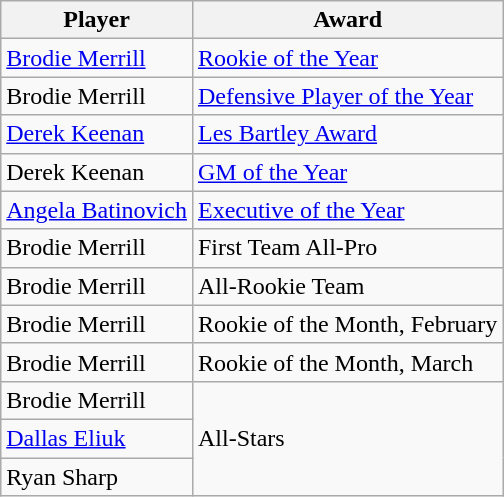<table class="wikitable">
<tr>
<th>Player</th>
<th>Award</th>
</tr>
<tr>
<td><a href='#'>Brodie Merrill</a></td>
<td><a href='#'>Rookie of the Year</a></td>
</tr>
<tr>
<td>Brodie Merrill</td>
<td><a href='#'>Defensive Player of the Year</a></td>
</tr>
<tr>
<td><a href='#'>Derek Keenan</a></td>
<td><a href='#'>Les Bartley Award</a></td>
</tr>
<tr>
<td>Derek Keenan</td>
<td><a href='#'>GM of the Year</a></td>
</tr>
<tr>
<td><a href='#'>Angela Batinovich</a></td>
<td><a href='#'>Executive of the Year</a></td>
</tr>
<tr>
<td>Brodie Merrill</td>
<td>First Team All-Pro</td>
</tr>
<tr>
<td>Brodie Merrill</td>
<td>All-Rookie Team</td>
</tr>
<tr>
<td>Brodie Merrill</td>
<td>Rookie of the Month, February</td>
</tr>
<tr>
<td>Brodie Merrill</td>
<td>Rookie of the Month, March</td>
</tr>
<tr>
<td>Brodie Merrill</td>
<td rowspan=3>All-Stars</td>
</tr>
<tr>
<td><a href='#'>Dallas Eliuk</a></td>
</tr>
<tr>
<td>Ryan Sharp</td>
</tr>
</table>
